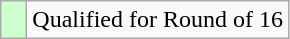<table class="wikitable">
<tr>
<td width="10px" bgcolor="#ccffcc"></td>
<td>Qualified for Round of 16</td>
</tr>
</table>
